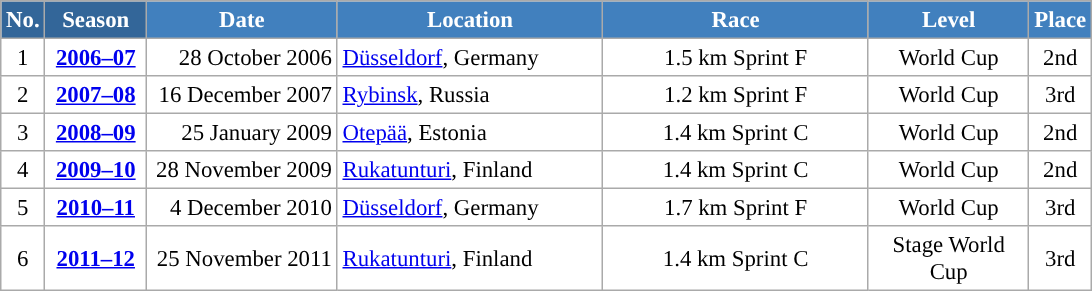<table class="wikitable sortable" style="font-size:95%; text-align:center; border:grey solid 1px; border-collapse:collapse; background:#ffffff;">
<tr style="background:#efefef;">
<th style="background-color:#369; color:white;">No.</th>
<th style="background-color:#369; color:white;">Season</th>
<th style="background-color:#4180be; color:white; width:120px;">Date</th>
<th style="background-color:#4180be; color:white; width:170px;">Location</th>
<th style="background-color:#4180be; color:white; width:170px;">Race</th>
<th style="background-color:#4180be; color:white; width:100px;">Level</th>
<th style="background-color:#4180be; color:white;">Place</th>
</tr>
<tr>
<td align=center>1</td>
<td rowspan=1 align=center><strong> <a href='#'>2006–07</a> </strong></td>
<td align=right>28 October 2006</td>
<td align=left> <a href='#'>Düsseldorf</a>, Germany</td>
<td>1.5 km Sprint F</td>
<td>World Cup</td>
<td>2nd</td>
</tr>
<tr>
<td align=center>2</td>
<td rowspan=1 align=center><strong> <a href='#'>2007–08</a> </strong></td>
<td align=right>16 December 2007</td>
<td align=left> <a href='#'>Rybinsk</a>, Russia</td>
<td>1.2 km Sprint F</td>
<td>World Cup</td>
<td>3rd</td>
</tr>
<tr>
<td align=center>3</td>
<td rowspan=1 align=center><strong> <a href='#'>2008–09</a> </strong></td>
<td align=right>25 January 2009</td>
<td align=left> <a href='#'>Otepää</a>, Estonia</td>
<td>1.4 km Sprint C</td>
<td>World Cup</td>
<td>2nd</td>
</tr>
<tr>
<td align=center>4</td>
<td rowspan=1 align=center><strong> <a href='#'>2009–10</a> </strong></td>
<td align=right>28 November 2009</td>
<td align=left> <a href='#'>Rukatunturi</a>, Finland</td>
<td>1.4 km Sprint C</td>
<td>World Cup</td>
<td>2nd</td>
</tr>
<tr>
<td align=center>5</td>
<td rowspan=1 align=center><strong> <a href='#'>2010–11</a> </strong></td>
<td align=right>4 December 2010</td>
<td align=left> <a href='#'>Düsseldorf</a>, Germany</td>
<td>1.7 km Sprint F</td>
<td>World Cup</td>
<td>3rd</td>
</tr>
<tr>
<td align=center>6</td>
<td rowspan=1 align=center><strong> <a href='#'>2011–12</a> </strong></td>
<td align=right>25 November 2011</td>
<td align=left> <a href='#'>Rukatunturi</a>, Finland</td>
<td>1.4 km Sprint C</td>
<td>Stage World Cup</td>
<td>3rd</td>
</tr>
</table>
